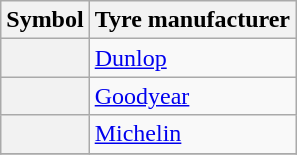<table class="wikitable plainrowheaders">
<tr>
<th scope="col">Symbol</th>
<th scope="col">Tyre manufacturer</th>
</tr>
<tr>
<th scope="row" style="text-align:center"></th>
<td><a href='#'>Dunlop</a></td>
</tr>
<tr>
<th scope="row" style="text-align:center"></th>
<td><a href='#'>Goodyear</a></td>
</tr>
<tr>
<th scope="row" style="text-align:center"></th>
<td><a href='#'>Michelin</a></td>
</tr>
<tr>
</tr>
</table>
